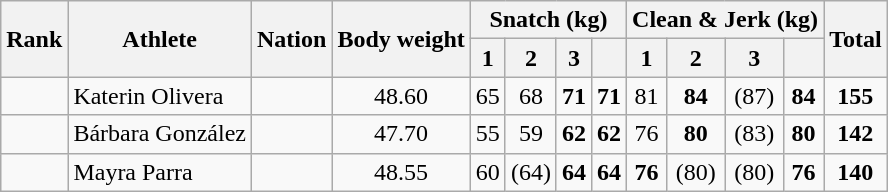<table class="sortable wikitable" style="text-align:center">
<tr>
<th rowspan="2">Rank</th>
<th rowspan="2">Athlete</th>
<th rowspan="2">Nation</th>
<th rowspan=2>Body weight</th>
<th colspan=4>Snatch (kg)</th>
<th colspan=4>Clean & Jerk (kg)</th>
<th rowspan=2>Total</th>
</tr>
<tr>
<th>1</th>
<th>2</th>
<th>3</th>
<th></th>
<th>1</th>
<th>2</th>
<th>3</th>
<th></th>
</tr>
<tr>
<td></td>
<td align="left">Katerin Olivera</td>
<td align="left"></td>
<td>48.60</td>
<td>65</td>
<td>68</td>
<td><strong>71</strong></td>
<td><strong>71</strong></td>
<td>81</td>
<td><strong>84</strong></td>
<td>(87)</td>
<td><strong>84</strong></td>
<td><strong>155</strong></td>
</tr>
<tr>
<td></td>
<td align="left">Bárbara González</td>
<td align="left"></td>
<td>47.70</td>
<td>55</td>
<td>59</td>
<td><strong>62</strong></td>
<td><strong>62</strong></td>
<td>76</td>
<td><strong>80</strong></td>
<td>(83)</td>
<td><strong>80</strong></td>
<td><strong>142</strong></td>
</tr>
<tr>
<td></td>
<td align="left">Mayra Parra</td>
<td align="left"></td>
<td>48.55</td>
<td>60</td>
<td>(64)</td>
<td><strong>64</strong></td>
<td><strong>64</strong></td>
<td><strong>76</strong></td>
<td>(80)</td>
<td>(80)</td>
<td><strong>76</strong></td>
<td><strong>140</strong></td>
</tr>
</table>
